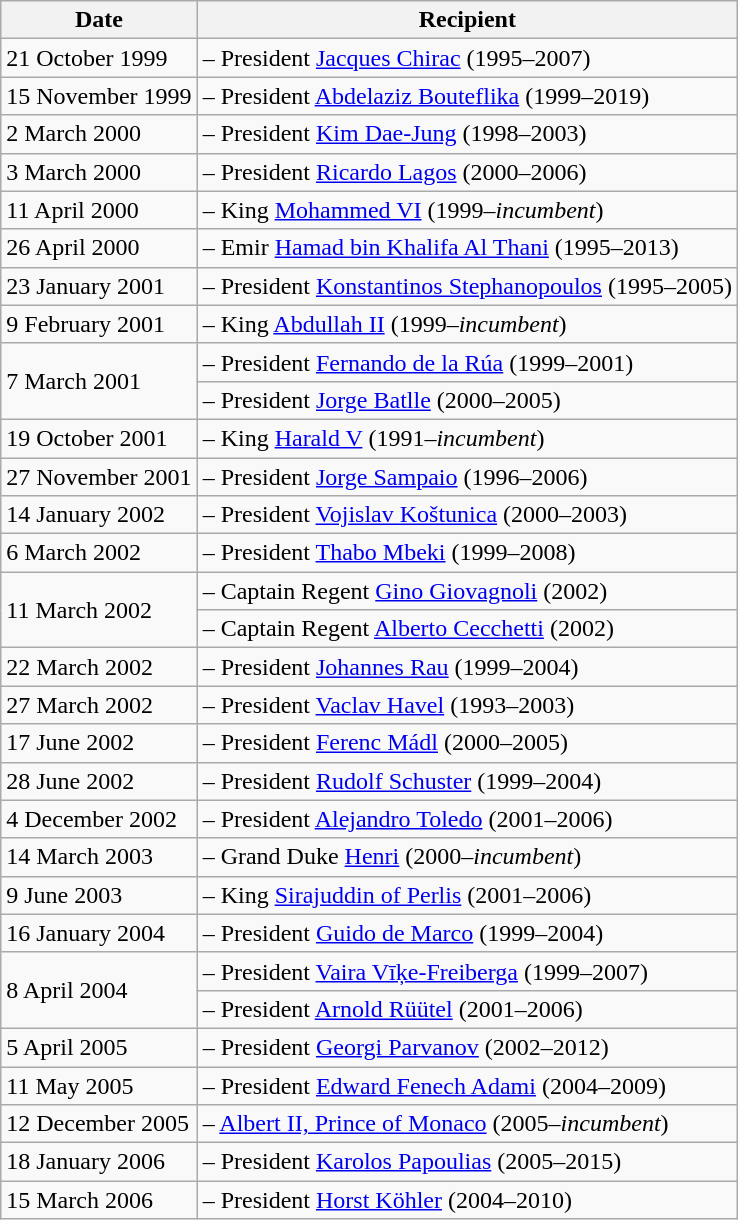<table class="wikitable">
<tr>
<th>Date</th>
<th>Recipient</th>
</tr>
<tr>
<td>21 October 1999</td>
<td> – President <a href='#'>Jacques Chirac</a> (1995–2007)</td>
</tr>
<tr>
<td>15 November 1999</td>
<td> – President <a href='#'>Abdelaziz Bouteflika</a> (1999–2019)</td>
</tr>
<tr>
<td>2 March 2000</td>
<td> – President <a href='#'>Kim Dae-Jung</a> (1998–2003)</td>
</tr>
<tr>
<td>3 March 2000</td>
<td> – President <a href='#'>Ricardo Lagos</a> (2000–2006)</td>
</tr>
<tr>
<td>11 April 2000</td>
<td> – King <a href='#'>Mohammed VI</a> (1999–<em>incumbent</em>)</td>
</tr>
<tr>
<td>26 April 2000</td>
<td> – Emir <a href='#'>Hamad bin Khalifa Al Thani</a> (1995–2013)</td>
</tr>
<tr>
<td>23 January 2001</td>
<td> – President <a href='#'>Konstantinos Stephanopoulos</a> (1995–2005)</td>
</tr>
<tr>
<td>9 February 2001</td>
<td> – King <a href='#'>Abdullah II</a> (1999–<em>incumbent</em>)</td>
</tr>
<tr>
<td rowspan=2>7 March 2001</td>
<td> – President <a href='#'>Fernando de la Rúa</a> (1999–2001)</td>
</tr>
<tr>
<td> – President <a href='#'>Jorge Batlle</a> (2000–2005)</td>
</tr>
<tr>
<td>19 October 2001</td>
<td> – King <a href='#'>Harald V</a> (1991–<em>incumbent</em>)</td>
</tr>
<tr>
<td>27 November 2001</td>
<td> – President <a href='#'>Jorge Sampaio</a> (1996–2006)</td>
</tr>
<tr>
<td>14 January 2002</td>
<td> – President <a href='#'>Vojislav Koštunica</a> (2000–2003)</td>
</tr>
<tr>
<td>6 March 2002</td>
<td> – President <a href='#'>Thabo Mbeki</a> (1999–2008)</td>
</tr>
<tr>
<td rowspan=2>11 March 2002</td>
<td> – Captain Regent <a href='#'>Gino Giovagnoli</a> (2002)</td>
</tr>
<tr>
<td> – Captain Regent <a href='#'>Alberto Cecchetti</a> (2002)</td>
</tr>
<tr>
<td>22 March 2002</td>
<td> – President <a href='#'>Johannes Rau</a> (1999–2004)</td>
</tr>
<tr>
<td>27 March 2002</td>
<td> – President <a href='#'>Vaclav Havel</a> (1993–2003)</td>
</tr>
<tr>
<td>17 June 2002</td>
<td> – President <a href='#'>Ferenc Mádl</a> (2000–2005)</td>
</tr>
<tr>
<td>28 June 2002</td>
<td> – President <a href='#'>Rudolf Schuster</a> (1999–2004)</td>
</tr>
<tr>
<td>4 December 2002</td>
<td> – President <a href='#'>Alejandro Toledo</a> (2001–2006)</td>
</tr>
<tr>
<td>14 March 2003</td>
<td> – Grand Duke <a href='#'>Henri</a> (2000–<em>incumbent</em>)</td>
</tr>
<tr>
<td>9 June 2003</td>
<td> – King <a href='#'>Sirajuddin of Perlis</a> (2001–2006)</td>
</tr>
<tr>
<td>16 January 2004</td>
<td> – President <a href='#'>Guido de Marco</a> (1999–2004)</td>
</tr>
<tr>
<td rowspan=2>8 April 2004</td>
<td> – President <a href='#'>Vaira Vīķe-Freiberga</a> (1999–2007)</td>
</tr>
<tr>
<td> – President <a href='#'>Arnold Rüütel</a> (2001–2006)</td>
</tr>
<tr>
<td>5 April 2005</td>
<td> – President <a href='#'>Georgi Parvanov</a> (2002–2012)</td>
</tr>
<tr>
<td>11 May 2005</td>
<td> – President <a href='#'>Edward Fenech Adami</a> (2004–2009)</td>
</tr>
<tr>
<td>12 December 2005</td>
<td> – <a href='#'>Albert II, Prince of Monaco</a> (2005–<em>incumbent</em>)</td>
</tr>
<tr>
<td>18 January 2006</td>
<td> – President <a href='#'>Karolos Papoulias</a> (2005–2015)</td>
</tr>
<tr>
<td>15 March 2006</td>
<td> – President <a href='#'>Horst Köhler</a> (2004–2010)</td>
</tr>
</table>
